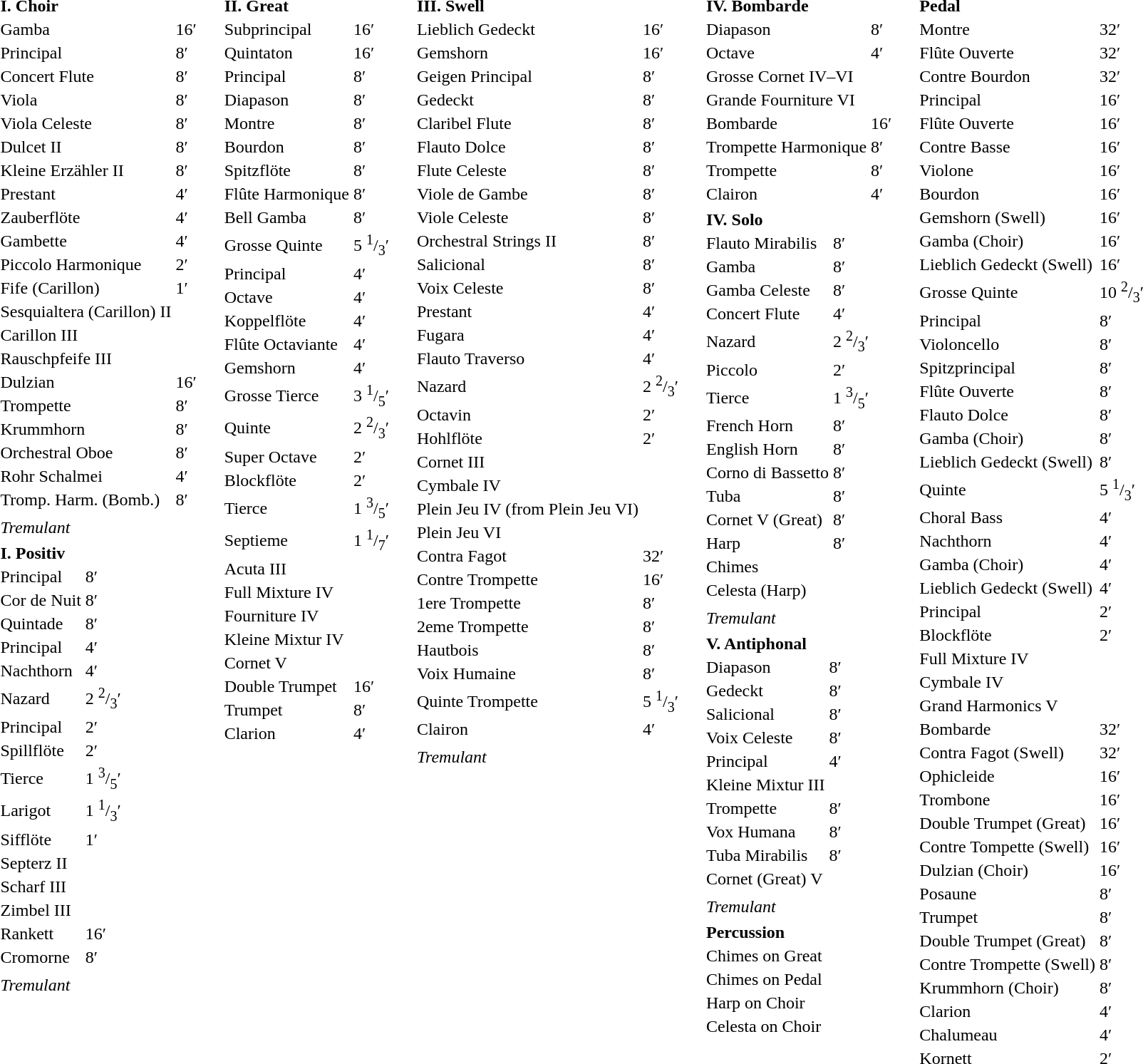<table border="0" cellspacing="0" cellpadding="10" style="border-collapse:collapse;">
<tr>
<td style="vertical-align:top"><br><table border="0">
<tr>
<td colspan=2><strong>I. Choir</strong><br></td>
</tr>
<tr>
<td>Gamba</td>
<td>16′</td>
</tr>
<tr>
<td>Principal</td>
<td>8′</td>
</tr>
<tr>
<td>Concert Flute</td>
<td>8′</td>
</tr>
<tr>
<td>Viola</td>
<td>8′</td>
</tr>
<tr>
<td>Viola Celeste</td>
<td>8′</td>
</tr>
<tr>
<td>Dulcet II</td>
<td>8′</td>
</tr>
<tr>
<td>Kleine Erzähler II</td>
<td>8′</td>
</tr>
<tr>
<td>Prestant</td>
<td>4′</td>
</tr>
<tr>
<td>Zauberflöte</td>
<td>4′</td>
</tr>
<tr>
<td>Gambette</td>
<td>4′</td>
</tr>
<tr>
<td>Piccolo Harmonique</td>
<td>2′</td>
</tr>
<tr>
<td>Fife (Carillon)</td>
<td>1′</td>
</tr>
<tr>
<td>Sesquialtera (Carillon) II</td>
</tr>
<tr>
<td>Carillon III</td>
</tr>
<tr>
<td>Rauschpfeife III</td>
</tr>
<tr>
<td>Dulzian</td>
<td>16′</td>
</tr>
<tr>
<td>Trompette</td>
<td>8′</td>
</tr>
<tr>
<td>Krummhorn</td>
<td>8′</td>
</tr>
<tr>
<td>Orchestral Oboe</td>
<td>8′</td>
</tr>
<tr>
<td>Rohr Schalmei</td>
<td>4′</td>
</tr>
<tr>
<td>Tromp. Harm. (Bomb.)</td>
<td>8′</td>
</tr>
<tr>
<td></td>
</tr>
<tr>
<td><em>Tremulant</em></td>
</tr>
</table>
<table border="0">
<tr>
<td colspan=2><strong>I. Positiv</strong><br></td>
</tr>
<tr>
<td>Principal</td>
<td>8′</td>
</tr>
<tr>
<td>Cor de Nuit</td>
<td>8′</td>
</tr>
<tr>
<td>Quintade</td>
<td>8′</td>
</tr>
<tr>
<td>Principal</td>
<td>4′</td>
</tr>
<tr>
<td>Nachthorn</td>
<td>4′</td>
</tr>
<tr>
<td>Nazard</td>
<td>2 <sup>2</sup>/<sub>3</sub>′</td>
</tr>
<tr>
<td>Principal</td>
<td>2′</td>
</tr>
<tr>
<td>Spillflöte</td>
<td>2′</td>
</tr>
<tr>
<td>Tierce</td>
<td>1 <sup>3</sup>/<sub>5</sub>′</td>
</tr>
<tr>
<td>Larigot</td>
<td>1 <sup>1</sup>/<sub>3</sub>′</td>
</tr>
<tr>
<td>Sifflöte</td>
<td>1′</td>
</tr>
<tr>
<td>Septerz II</td>
</tr>
<tr>
<td>Scharf III</td>
</tr>
<tr>
<td>Zimbel III</td>
</tr>
<tr>
<td>Rankett</td>
<td>16′</td>
</tr>
<tr>
<td>Cromorne</td>
<td>8′</td>
</tr>
<tr>
<td></td>
</tr>
<tr>
<td><em>Tremulant</em></td>
</tr>
</table>
</td>
<td style="vertical-align:top"><br><table border="0">
<tr>
<td colspan=2><strong>II. Great </strong><br></td>
</tr>
<tr>
<td>Subprincipal</td>
<td>16′</td>
</tr>
<tr>
<td>Quintaton</td>
<td>16′</td>
</tr>
<tr>
<td>Principal</td>
<td>8′</td>
</tr>
<tr>
<td>Diapason</td>
<td>8′</td>
</tr>
<tr>
<td>Montre</td>
<td>8′</td>
</tr>
<tr>
<td>Bourdon</td>
<td>8′</td>
</tr>
<tr>
<td>Spitzflöte</td>
<td>8′</td>
</tr>
<tr>
<td>Flûte Harmonique</td>
<td>8′</td>
</tr>
<tr>
<td>Bell Gamba</td>
<td>8′</td>
</tr>
<tr>
<td>Grosse Quinte</td>
<td>5 <sup>1</sup>/<sub>3</sub>′</td>
</tr>
<tr>
<td>Principal</td>
<td>4′</td>
</tr>
<tr>
<td>Octave</td>
<td>4′</td>
</tr>
<tr>
<td>Koppelflöte</td>
<td>4′</td>
</tr>
<tr>
<td>Flûte Octaviante</td>
<td>4′</td>
</tr>
<tr>
<td>Gemshorn</td>
<td>4′</td>
</tr>
<tr>
<td>Grosse Tierce</td>
<td>3 <sup>1</sup>/<sub>5</sub>′</td>
</tr>
<tr>
<td>Quinte</td>
<td>2 <sup>2</sup>/<sub>3</sub>′</td>
</tr>
<tr>
<td>Super Octave</td>
<td>2′</td>
</tr>
<tr>
<td>Blockflöte</td>
<td>2′</td>
</tr>
<tr>
<td>Tierce</td>
<td>1 <sup>3</sup>/<sub>5</sub>′</td>
</tr>
<tr>
<td>Septieme</td>
<td>1 <sup>1</sup>/<sub>7</sub>′</td>
</tr>
<tr>
<td>Acuta III</td>
</tr>
<tr>
<td>Full Mixture IV</td>
</tr>
<tr>
<td>Fourniture IV</td>
</tr>
<tr>
<td>Kleine Mixtur IV</td>
</tr>
<tr>
<td>Cornet V</td>
</tr>
<tr>
<td>Double Trumpet</td>
<td>16′</td>
</tr>
<tr>
<td>Trumpet</td>
<td>8′</td>
</tr>
<tr>
<td>Clarion</td>
<td>4′</td>
</tr>
</table>
</td>
<td style="vertical-align:top"><br><table border="0">
<tr>
<td colspan=2><strong>III. Swell</strong><br></td>
</tr>
<tr>
<td>Lieblich Gedeckt</td>
<td>16′</td>
</tr>
<tr>
<td>Gemshorn</td>
<td>16′</td>
</tr>
<tr>
<td>Geigen Principal</td>
<td>8′</td>
</tr>
<tr>
<td>Gedeckt</td>
<td>8′</td>
</tr>
<tr>
<td>Claribel Flute</td>
<td>8′</td>
</tr>
<tr>
<td>Flauto Dolce</td>
<td>8′</td>
</tr>
<tr>
<td>Flute Celeste</td>
<td>8′</td>
</tr>
<tr>
<td>Viole de Gambe</td>
<td>8′</td>
</tr>
<tr>
<td>Viole Celeste</td>
<td>8′</td>
</tr>
<tr>
<td>Orchestral Strings II</td>
<td>8′</td>
</tr>
<tr>
<td>Salicional</td>
<td>8′</td>
</tr>
<tr>
<td>Voix Celeste</td>
<td>8′</td>
</tr>
<tr>
<td>Prestant</td>
<td>4′</td>
</tr>
<tr>
<td>Fugara</td>
<td>4′</td>
</tr>
<tr>
<td>Flauto Traverso</td>
<td>4′</td>
</tr>
<tr>
<td>Nazard</td>
<td>2 <sup>2</sup>/<sub>3</sub>′</td>
</tr>
<tr>
<td>Octavin</td>
<td>2′</td>
</tr>
<tr>
<td>Hohlflöte</td>
<td>2′</td>
</tr>
<tr>
<td>Cornet III</td>
</tr>
<tr>
<td>Cymbale IV</td>
</tr>
<tr>
<td>Plein Jeu IV (from Plein Jeu VI)</td>
</tr>
<tr>
<td>Plein Jeu VI</td>
</tr>
<tr>
<td>Contra Fagot</td>
<td>32′</td>
</tr>
<tr>
<td>Contre Trompette</td>
<td>16′</td>
</tr>
<tr>
<td>1ere Trompette</td>
<td>8′</td>
</tr>
<tr>
<td>2eme Trompette</td>
<td>8′</td>
</tr>
<tr>
<td>Hautbois</td>
<td>8′</td>
</tr>
<tr>
<td>Voix Humaine</td>
<td>8′</td>
</tr>
<tr>
<td>Quinte Trompette</td>
<td>5 <sup>1</sup>/<sub>3</sub>′</td>
</tr>
<tr>
<td>Clairon</td>
<td>4′</td>
</tr>
<tr>
<td></td>
</tr>
<tr>
<td><em>Tremulant</em></td>
</tr>
</table>
</td>
<td style="vertical-align:top"><br><table border="0">
<tr>
<td colspan=2><strong>IV. Bombarde</strong><br></td>
</tr>
<tr>
<td>Diapason</td>
<td>8′</td>
</tr>
<tr>
<td>Octave</td>
<td>4′</td>
</tr>
<tr>
<td>Grosse Cornet IV–VI</td>
</tr>
<tr>
<td>Grande Fourniture VI</td>
</tr>
<tr>
<td>Bombarde</td>
<td>16′</td>
</tr>
<tr>
<td>Trompette Harmonique</td>
<td>8′</td>
</tr>
<tr>
<td>Trompette</td>
<td>8′</td>
</tr>
<tr>
<td>Clairon</td>
<td>4′</td>
</tr>
</table>
<table border="0">
<tr>
<td colspan=2><strong>IV. Solo</strong><br></td>
</tr>
<tr>
<td>Flauto Mirabilis</td>
<td>8′</td>
</tr>
<tr>
<td>Gamba</td>
<td>8′</td>
</tr>
<tr>
<td>Gamba Celeste</td>
<td>8′</td>
</tr>
<tr>
<td>Concert Flute</td>
<td>4′</td>
</tr>
<tr>
<td>Nazard</td>
<td>2 <sup>2</sup>/<sub>3</sub>′</td>
</tr>
<tr>
<td>Piccolo</td>
<td>2′</td>
</tr>
<tr>
<td>Tierce</td>
<td>1 <sup>3</sup>/<sub>5</sub>′</td>
</tr>
<tr>
<td>French Horn</td>
<td>8′</td>
</tr>
<tr>
<td>English Horn</td>
<td>8′</td>
</tr>
<tr>
<td>Corno di Bassetto</td>
<td>8′</td>
</tr>
<tr>
<td>Tuba</td>
<td>8′</td>
</tr>
<tr>
<td>Cornet V (Great)</td>
<td>8′</td>
</tr>
<tr>
<td>Harp</td>
<td>8′</td>
</tr>
<tr>
<td>Chimes</td>
</tr>
<tr>
<td>Celesta (Harp)</td>
</tr>
<tr>
<td></td>
</tr>
<tr>
<td><em>Tremulant</em></td>
</tr>
</table>
<table border="0">
<tr>
<td colspan=2><strong>V. Antiphonal</strong><br></td>
</tr>
<tr>
<td>Diapason</td>
<td>8′</td>
</tr>
<tr>
<td>Gedeckt</td>
<td>8′</td>
</tr>
<tr>
<td>Salicional</td>
<td>8′</td>
</tr>
<tr>
<td>Voix Celeste</td>
<td>8′</td>
</tr>
<tr>
<td>Principal</td>
<td>4′</td>
</tr>
<tr>
<td>Kleine Mixtur III</td>
</tr>
<tr>
<td>Trompette</td>
<td>8′</td>
</tr>
<tr>
<td>Vox Humana</td>
<td>8′</td>
</tr>
<tr>
<td>Tuba Mirabilis</td>
<td>8′</td>
</tr>
<tr>
<td>Cornet (Great) V</td>
</tr>
<tr>
<td></td>
</tr>
<tr>
<td><em>Tremulant</em></td>
</tr>
</table>
<table border="0">
<tr>
<td colspan=2><strong>Percussion</strong><br></td>
</tr>
<tr>
<td>Chimes on Great</td>
</tr>
<tr>
<td>Chimes on Pedal</td>
</tr>
<tr>
<td>Harp on Choir</td>
</tr>
<tr>
<td>Celesta on Choir</td>
</tr>
</table>
</td>
<td style="vertical-align:top"><br><table border="0">
<tr>
<td colspan=2><strong>Pedal</strong><br></td>
</tr>
<tr>
<td>Montre</td>
<td>32′</td>
</tr>
<tr>
<td>Flûte Ouverte</td>
<td>32′</td>
</tr>
<tr>
<td>Contre Bourdon</td>
<td>32′</td>
</tr>
<tr>
<td>Principal</td>
<td>16′</td>
</tr>
<tr>
<td>Flûte Ouverte</td>
<td>16′</td>
</tr>
<tr>
<td>Contre Basse</td>
<td>16′</td>
</tr>
<tr>
<td>Violone</td>
<td>16′</td>
</tr>
<tr>
<td>Bourdon</td>
<td>16′</td>
</tr>
<tr>
<td>Gemshorn (Swell)</td>
<td>16′</td>
</tr>
<tr>
<td>Gamba (Choir)</td>
<td>16′</td>
</tr>
<tr>
<td>Lieblich Gedeckt (Swell)</td>
<td>16′</td>
</tr>
<tr>
<td>Grosse Quinte</td>
<td>10 <sup>2</sup>/<sub>3</sub>′</td>
</tr>
<tr>
<td>Principal</td>
<td>8′</td>
</tr>
<tr>
<td>Violoncello</td>
<td>8′</td>
</tr>
<tr>
<td>Spitzprincipal</td>
<td>8′</td>
</tr>
<tr>
<td>Flûte Ouverte</td>
<td>8′</td>
</tr>
<tr>
<td>Flauto Dolce</td>
<td>8′</td>
</tr>
<tr>
<td>Gamba (Choir)</td>
<td>8′</td>
</tr>
<tr>
<td>Lieblich Gedeckt (Swell)</td>
<td>8′</td>
</tr>
<tr>
<td>Quinte</td>
<td>5 <sup>1</sup>/<sub>3</sub>′</td>
</tr>
<tr>
<td>Choral Bass</td>
<td>4′</td>
</tr>
<tr>
<td>Nachthorn</td>
<td>4′</td>
</tr>
<tr>
<td>Gamba (Choir)</td>
<td>4′</td>
</tr>
<tr>
<td>Lieblich Gedeckt (Swell)</td>
<td>4′</td>
</tr>
<tr>
<td>Principal</td>
<td>2′</td>
</tr>
<tr>
<td>Blockflöte</td>
<td>2′</td>
</tr>
<tr>
<td>Full Mixture IV</td>
</tr>
<tr>
<td>Cymbale IV</td>
</tr>
<tr>
<td>Grand Harmonics V</td>
</tr>
<tr>
<td>Bombarde</td>
<td>32′</td>
</tr>
<tr>
<td>Contra Fagot (Swell)</td>
<td>32′</td>
</tr>
<tr>
<td>Ophicleide</td>
<td>16′</td>
</tr>
<tr>
<td>Trombone</td>
<td>16′</td>
</tr>
<tr>
<td>Double Trumpet (Great)</td>
<td>16′</td>
</tr>
<tr>
<td>Contre Tompette (Swell)</td>
<td>16′</td>
</tr>
<tr>
<td>Dulzian (Choir)</td>
<td>16′</td>
</tr>
<tr>
<td>Posaune</td>
<td>8′</td>
</tr>
<tr>
<td>Trumpet</td>
<td>8′</td>
</tr>
<tr>
<td>Double Trumpet (Great)</td>
<td>8′</td>
</tr>
<tr>
<td>Contre Trompette (Swell)</td>
<td>8′</td>
</tr>
<tr>
<td>Krummhorn (Choir)</td>
<td>8′</td>
</tr>
<tr>
<td>Clarion</td>
<td>4′</td>
</tr>
<tr>
<td>Chalumeau</td>
<td>4′</td>
</tr>
<tr>
<td>Kornett</td>
<td>2′</td>
</tr>
</table>
</td>
</tr>
</table>
